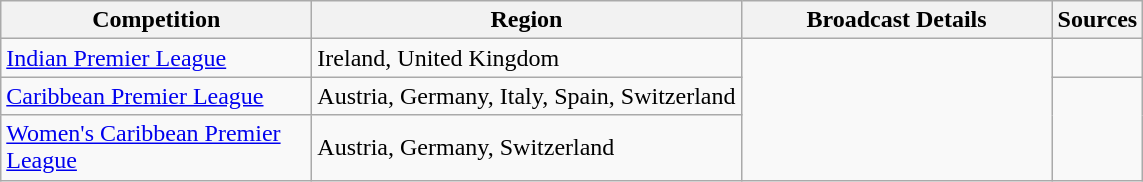<table class="wikitable">
<tr>
<th width="200">Competition</th>
<th>Region</th>
<th width="200">Broadcast Details</th>
<th>Sources</th>
</tr>
<tr>
<td><a href='#'>Indian Premier League</a></td>
<td>Ireland, United Kingdom</td>
<td rowspan="3"></td>
<td></td>
</tr>
<tr>
<td><a href='#'>Caribbean Premier League</a></td>
<td>Austria, Germany, Italy, Spain, Switzerland</td>
<td rowspan="2"></td>
</tr>
<tr>
<td><a href='#'>Women's Caribbean Premier League</a></td>
<td>Austria, Germany, Switzerland</td>
</tr>
</table>
